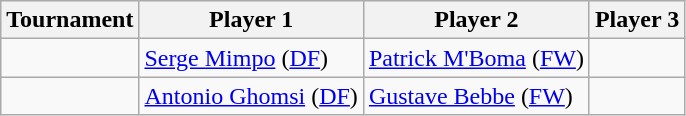<table class="wikitable">
<tr>
<th>Tournament</th>
<th>Player 1</th>
<th>Player 2</th>
<th>Player 3</th>
</tr>
<tr>
<td></td>
<td><a href='#'>Serge Mimpo</a> (<a href='#'>DF</a>)</td>
<td><a href='#'>Patrick M'Boma</a> (<a href='#'>FW</a>)</td>
<td></td>
</tr>
<tr>
<td></td>
<td><a href='#'>Antonio Ghomsi</a> (<a href='#'>DF</a>)</td>
<td><a href='#'>Gustave Bebbe</a> (<a href='#'>FW</a>)</td>
<td></td>
</tr>
</table>
